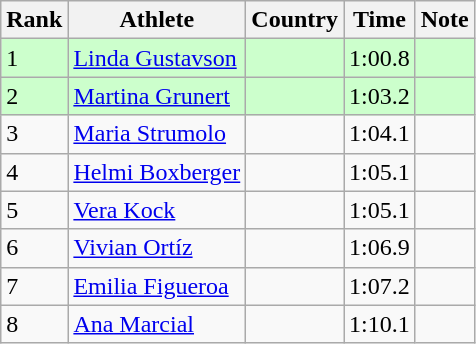<table class="wikitable sortable">
<tr>
<th>Rank</th>
<th>Athlete</th>
<th>Country</th>
<th>Time</th>
<th>Note</th>
</tr>
<tr bgcolor=#CCFFCC>
<td>1</td>
<td><a href='#'>Linda Gustavson</a></td>
<td></td>
<td>1:00.8</td>
<td></td>
</tr>
<tr bgcolor=#CCFFCC>
<td>2</td>
<td><a href='#'>Martina Grunert</a></td>
<td></td>
<td>1:03.2</td>
<td></td>
</tr>
<tr>
<td>3</td>
<td><a href='#'>Maria Strumolo</a></td>
<td></td>
<td>1:04.1</td>
<td></td>
</tr>
<tr>
<td>4</td>
<td><a href='#'>Helmi Boxberger</a></td>
<td></td>
<td>1:05.1</td>
<td></td>
</tr>
<tr>
<td>5</td>
<td><a href='#'>Vera Kock</a></td>
<td></td>
<td>1:05.1</td>
<td></td>
</tr>
<tr>
<td>6</td>
<td><a href='#'>Vivian Ortíz</a></td>
<td></td>
<td>1:06.9</td>
<td></td>
</tr>
<tr>
<td>7</td>
<td><a href='#'>Emilia Figueroa</a></td>
<td></td>
<td>1:07.2</td>
<td></td>
</tr>
<tr>
<td>8</td>
<td><a href='#'>Ana Marcial</a></td>
<td></td>
<td>1:10.1</td>
<td></td>
</tr>
</table>
